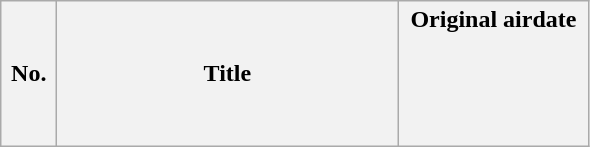<table class="wikitable plainrowheaders">
<tr>
<th width="30">No.</th>
<th width="220">Title</th>
<th width="120">Original airdate<br><br><br><br><br></th>
</tr>
</table>
